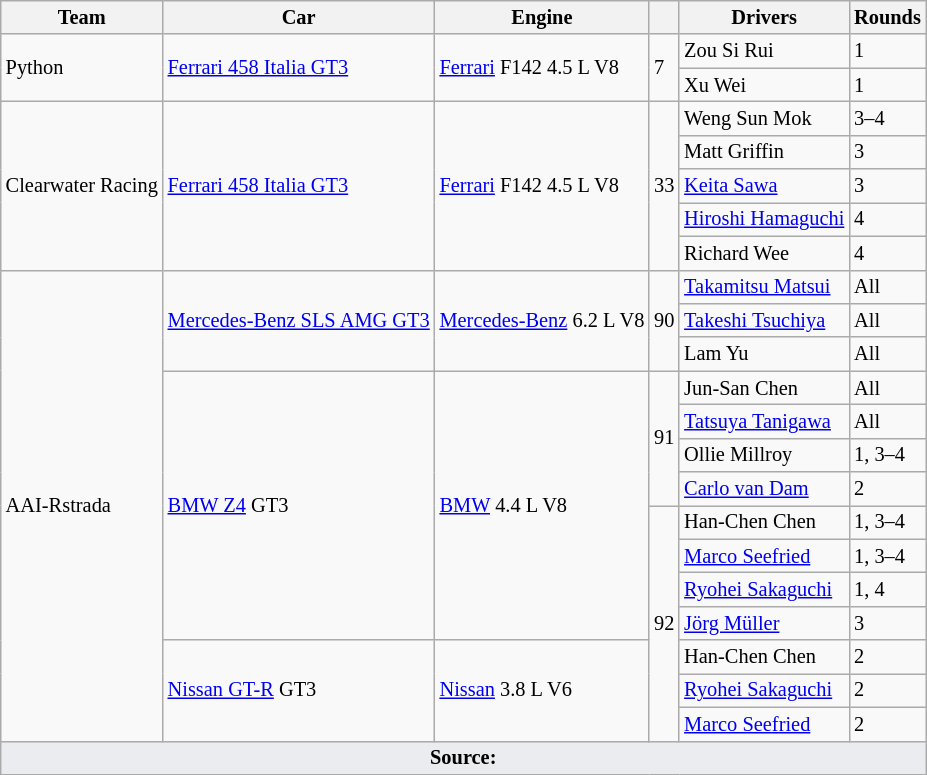<table class="wikitable" style="font-size: 85%;">
<tr>
<th>Team</th>
<th>Car</th>
<th>Engine</th>
<th></th>
<th>Drivers</th>
<th>Rounds</th>
</tr>
<tr>
<td rowspan=2> Python</td>
<td rowspan=2><a href='#'>Ferrari 458 Italia GT3</a></td>
<td rowspan=2><a href='#'>Ferrari</a> F142 4.5 L V8</td>
<td rowspan=2>7</td>
<td> Zou Si Rui</td>
<td>1</td>
</tr>
<tr>
<td> Xu Wei</td>
<td>1</td>
</tr>
<tr>
<td rowspan=5> Clearwater Racing</td>
<td rowspan=5><a href='#'>Ferrari 458 Italia GT3</a></td>
<td rowspan=5><a href='#'>Ferrari</a> F142 4.5 L V8</td>
<td rowspan=5>33</td>
<td> Weng Sun Mok</td>
<td>3–4</td>
</tr>
<tr>
<td> Matt Griffin</td>
<td>3</td>
</tr>
<tr>
<td> <a href='#'>Keita Sawa</a></td>
<td>3</td>
</tr>
<tr>
<td> <a href='#'>Hiroshi Hamaguchi</a></td>
<td>4</td>
</tr>
<tr>
<td> Richard Wee</td>
<td>4</td>
</tr>
<tr>
<td rowspan=14> AAI-Rstrada</td>
<td rowspan=3><a href='#'>Mercedes-Benz SLS AMG GT3</a></td>
<td rowspan=3><a href='#'>Mercedes-Benz</a> 6.2 L V8</td>
<td rowspan=3>90</td>
<td> <a href='#'>Takamitsu Matsui</a></td>
<td>All</td>
</tr>
<tr>
<td> <a href='#'>Takeshi Tsuchiya</a></td>
<td>All</td>
</tr>
<tr>
<td> Lam Yu</td>
<td>All</td>
</tr>
<tr>
<td rowspan=8><a href='#'>BMW Z4</a> GT3</td>
<td rowspan=8><a href='#'>BMW</a> 4.4 L V8</td>
<td rowspan=4>91</td>
<td> Jun-San Chen</td>
<td>All</td>
</tr>
<tr>
<td> <a href='#'>Tatsuya Tanigawa</a></td>
<td>All</td>
</tr>
<tr>
<td> Ollie Millroy</td>
<td>1, 3–4</td>
</tr>
<tr>
<td> <a href='#'>Carlo van Dam</a></td>
<td>2</td>
</tr>
<tr>
<td rowspan=7>92</td>
<td> Han-Chen Chen</td>
<td>1, 3–4</td>
</tr>
<tr>
<td> <a href='#'>Marco Seefried</a></td>
<td>1, 3–4</td>
</tr>
<tr>
<td> <a href='#'>Ryohei Sakaguchi</a></td>
<td>1, 4</td>
</tr>
<tr>
<td> <a href='#'>Jörg Müller</a></td>
<td>3</td>
</tr>
<tr>
<td rowspan=3><a href='#'>Nissan GT-R</a> GT3</td>
<td rowspan=3><a href='#'>Nissan</a> 3.8 L V6</td>
<td> Han-Chen Chen</td>
<td>2</td>
</tr>
<tr>
<td> <a href='#'>Ryohei Sakaguchi</a></td>
<td>2</td>
</tr>
<tr>
<td> <a href='#'>Marco Seefried</a></td>
<td>2</td>
</tr>
<tr class="sortbottom">
<td colspan="6" style="background-color:#EAECF0;text-align:center"><strong>Source:</strong></td>
</tr>
</table>
